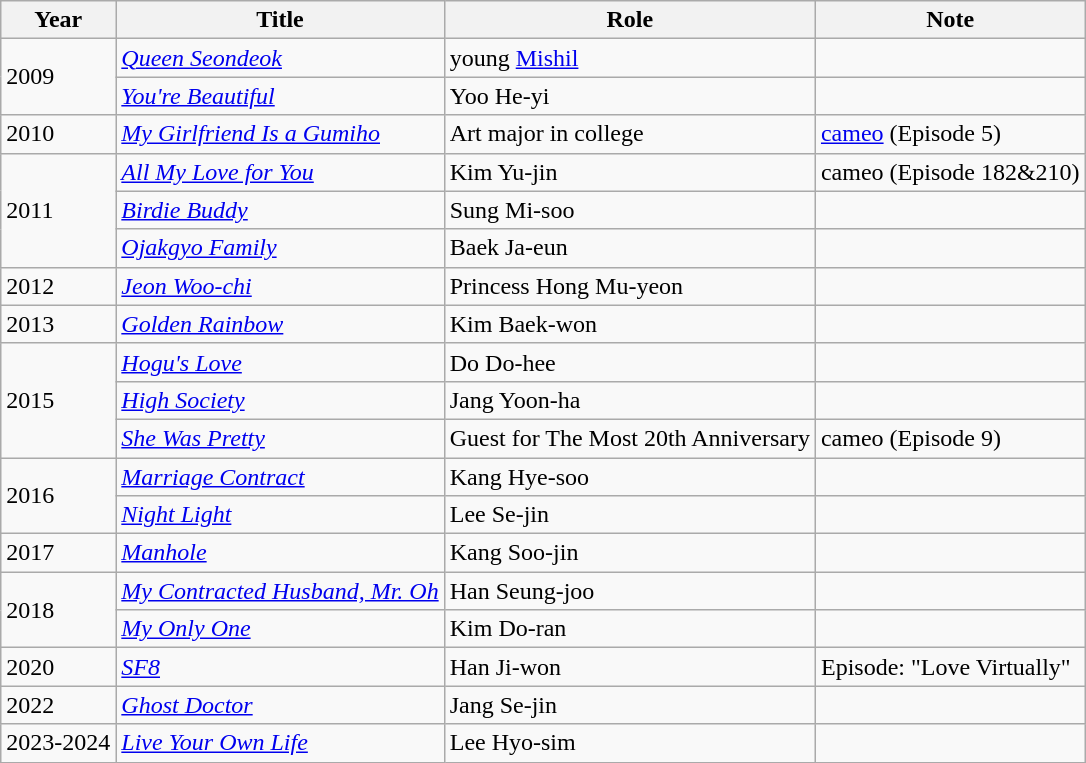<table class="wikitable">
<tr>
<th>Year</th>
<th>Title</th>
<th>Role</th>
<th>Note</th>
</tr>
<tr>
<td rowspan="2">2009</td>
<td><em><a href='#'>Queen Seondeok</a></em></td>
<td>young <a href='#'>Mishil</a></td>
<td></td>
</tr>
<tr>
<td><em><a href='#'>You're Beautiful</a></em></td>
<td>Yoo He-yi</td>
<td></td>
</tr>
<tr>
<td>2010</td>
<td><em><a href='#'>My Girlfriend Is a Gumiho</a></em></td>
<td>Art major in college</td>
<td><a href='#'>cameo</a> (Episode 5)</td>
</tr>
<tr>
<td rowspan="3">2011</td>
<td><em><a href='#'>All My Love for You</a></em></td>
<td>Kim Yu-jin</td>
<td>cameo (Episode 182&210)</td>
</tr>
<tr>
<td><em><a href='#'>Birdie Buddy</a></em></td>
<td>Sung Mi-soo</td>
<td></td>
</tr>
<tr>
<td><em><a href='#'>Ojakgyo Family</a></em></td>
<td>Baek Ja-eun</td>
<td></td>
</tr>
<tr>
<td>2012</td>
<td><em><a href='#'>Jeon Woo-chi</a></em></td>
<td>Princess Hong Mu-yeon</td>
<td></td>
</tr>
<tr>
<td rowspan="1">2013</td>
<td><em><a href='#'>Golden Rainbow</a></em></td>
<td>Kim Baek-won</td>
<td></td>
</tr>
<tr>
<td rowspan="3">2015</td>
<td><em><a href='#'>Hogu's Love</a></em></td>
<td>Do Do-hee</td>
<td></td>
</tr>
<tr>
<td><em><a href='#'>High Society</a></em></td>
<td>Jang Yoon-ha</td>
<td></td>
</tr>
<tr>
<td><em><a href='#'>She Was Pretty</a></em></td>
<td>Guest for The Most 20th Anniversary</td>
<td>cameo (Episode 9)</td>
</tr>
<tr>
<td rowspan=2>2016</td>
<td><em><a href='#'>Marriage Contract</a></em></td>
<td>Kang Hye-soo</td>
<td></td>
</tr>
<tr>
<td><em><a href='#'>Night Light</a></em></td>
<td>Lee Se-jin</td>
<td></td>
</tr>
<tr>
<td>2017</td>
<td><em><a href='#'>Manhole</a></em></td>
<td>Kang Soo-jin</td>
<td></td>
</tr>
<tr>
<td rowspan=2>2018</td>
<td><em><a href='#'>My Contracted Husband, Mr. Oh</a></em></td>
<td>Han Seung-joo</td>
<td></td>
</tr>
<tr>
<td><em><a href='#'>My Only One</a></em></td>
<td>Kim Do-ran</td>
<td></td>
</tr>
<tr>
<td>2020</td>
<td><em><a href='#'>SF8</a></em></td>
<td>Han Ji-won</td>
<td>Episode: "Love Virtually"</td>
</tr>
<tr>
<td>2022</td>
<td><em><a href='#'>Ghost Doctor</a></em></td>
<td>Jang Se-jin</td>
<td></td>
</tr>
<tr>
<td>2023-2024</td>
<td><em><a href='#'>Live Your Own Life</a></em></td>
<td>Lee Hyo-sim</td>
<td></td>
</tr>
</table>
